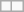<table class="wikitable">
<tr>
<td></td>
<td></td>
</tr>
</table>
